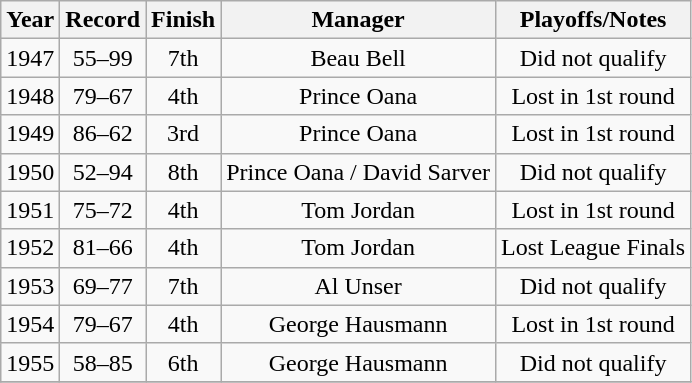<table class="wikitable" style="text-align:center">
<tr>
<th>Year</th>
<th>Record</th>
<th>Finish</th>
<th>Manager</th>
<th>Playoffs/Notes</th>
</tr>
<tr align=center>
<td>1947</td>
<td>55–99</td>
<td>7th</td>
<td>Beau Bell</td>
<td>Did not qualify</td>
</tr>
<tr align=center>
<td>1948</td>
<td>79–67</td>
<td>4th</td>
<td>Prince Oana</td>
<td>Lost in 1st round</td>
</tr>
<tr align=center>
<td>1949</td>
<td>86–62</td>
<td>3rd</td>
<td>Prince Oana</td>
<td>Lost in 1st round</td>
</tr>
<tr align=center>
<td>1950</td>
<td>52–94</td>
<td>8th</td>
<td>Prince Oana / David Sarver</td>
<td>Did not qualify</td>
</tr>
<tr align=center>
<td>1951</td>
<td>75–72</td>
<td>4th</td>
<td>Tom Jordan</td>
<td>Lost in 1st round</td>
</tr>
<tr align=center>
<td>1952</td>
<td>81–66</td>
<td>4th</td>
<td>Tom Jordan</td>
<td>Lost League Finals</td>
</tr>
<tr align=center>
<td>1953</td>
<td>69–77</td>
<td>7th</td>
<td>Al Unser</td>
<td>Did not qualify</td>
</tr>
<tr align=center>
<td>1954</td>
<td>79–67</td>
<td>4th</td>
<td>George Hausmann</td>
<td>Lost in 1st round</td>
</tr>
<tr align=center>
<td>1955</td>
<td>58–85</td>
<td>6th</td>
<td>George Hausmann</td>
<td>Did not qualify</td>
</tr>
<tr align=center>
</tr>
</table>
